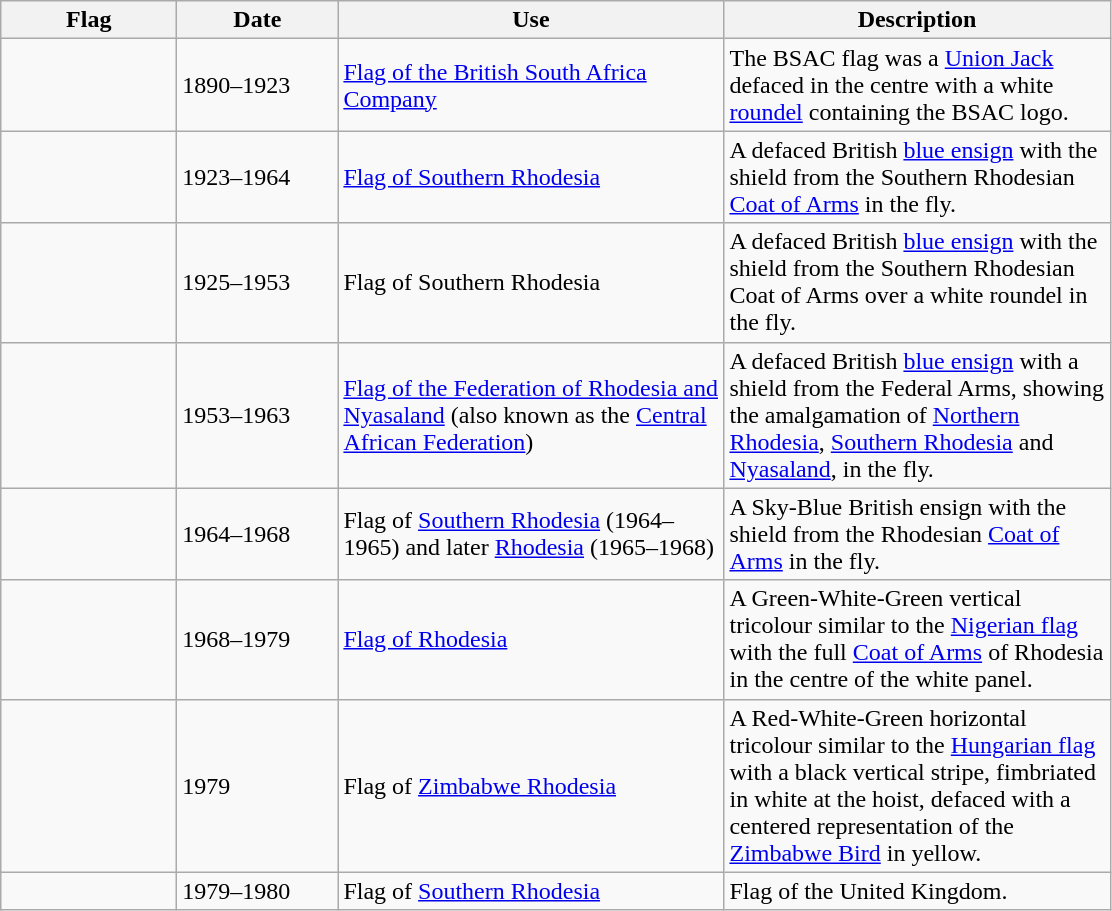<table class="wikitable">
<tr>
<th width="110">Flag</th>
<th width="100">Date</th>
<th width="250">Use</th>
<th width="250">Description</th>
</tr>
<tr>
<td></td>
<td>1890–1923</td>
<td><a href='#'>Flag of the British South Africa Company</a></td>
<td>The BSAC flag was a <a href='#'>Union Jack</a> defaced in the centre with a white <a href='#'>roundel</a> containing the BSAC logo.</td>
</tr>
<tr>
<td></td>
<td>1923–1964</td>
<td><a href='#'>Flag of Southern Rhodesia</a></td>
<td>A defaced British <a href='#'>blue ensign</a> with the shield from the Southern Rhodesian <a href='#'>Coat of Arms</a> in the fly.</td>
</tr>
<tr>
<td></td>
<td>1925–1953</td>
<td>Flag of Southern Rhodesia</td>
<td>A defaced British <a href='#'>blue ensign</a> with the shield from the Southern Rhodesian Coat of Arms over a white roundel in the fly.</td>
</tr>
<tr>
<td></td>
<td>1953–1963</td>
<td><a href='#'>Flag of the Federation of Rhodesia and Nyasaland</a> (also known as the <a href='#'>Central African Federation</a>)</td>
<td>A defaced British <a href='#'>blue ensign</a> with a shield from the Federal Arms, showing the amalgamation of <a href='#'>Northern Rhodesia</a>, <a href='#'>Southern Rhodesia</a> and <a href='#'>Nyasaland</a>, in the fly.</td>
</tr>
<tr>
<td></td>
<td>1964–1968</td>
<td>Flag of <a href='#'>Southern Rhodesia</a> (1964–1965) and later <a href='#'>Rhodesia</a> (1965–1968)</td>
<td>A Sky-Blue British ensign with the shield from the Rhodesian <a href='#'>Coat of Arms</a> in the fly.</td>
</tr>
<tr>
<td></td>
<td>1968–1979</td>
<td><a href='#'>Flag of Rhodesia</a></td>
<td>A Green-White-Green vertical tricolour similar to the <a href='#'>Nigerian flag</a> with the full <a href='#'>Coat of Arms</a> of Rhodesia in the centre of the white panel.</td>
</tr>
<tr>
<td></td>
<td>1979</td>
<td>Flag of <a href='#'>Zimbabwe Rhodesia</a></td>
<td>A Red-White-Green horizontal tricolour similar to the <a href='#'>Hungarian flag</a> with a black vertical stripe, fimbriated in white at the hoist, defaced with a centered representation of the <a href='#'>Zimbabwe Bird</a> in yellow.</td>
</tr>
<tr>
<td></td>
<td>1979–1980</td>
<td>Flag of <a href='#'>Southern Rhodesia</a></td>
<td>Flag of the United Kingdom.</td>
</tr>
</table>
